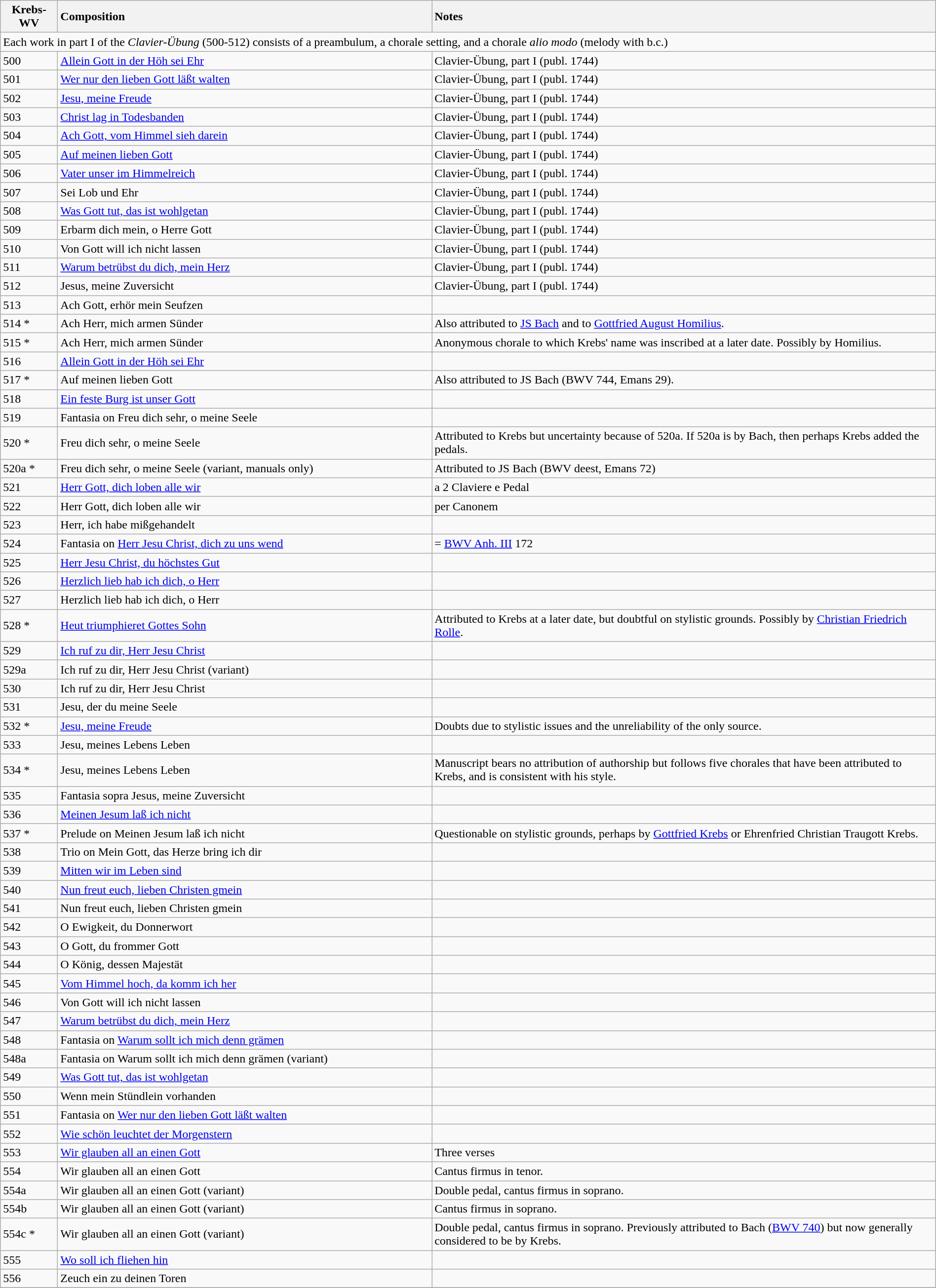<table class="wikitable" width="100%">
<tr>
<th width="70">Krebs-WV</th>
<th style="text-align: left; width: 40%">Composition</th>
<th style="text-align: left;">Notes</th>
</tr>
<tr>
<td colspan="3">Each work in part I of the <em>Clavier-Übung</em> (500-512) consists of a preambulum, a chorale setting, and a chorale <em>alio modo</em> (melody with b.c.)</td>
</tr>
<tr>
<td>500</td>
<td><a href='#'>Allein Gott in der Höh sei Ehr</a></td>
<td>Clavier-Übung, part I (publ. 1744)</td>
</tr>
<tr>
<td>501</td>
<td><a href='#'>Wer nur den lieben Gott läßt walten</a></td>
<td>Clavier-Übung, part I (publ. 1744)</td>
</tr>
<tr>
<td>502</td>
<td><a href='#'>Jesu, meine Freude</a></td>
<td>Clavier-Übung, part I (publ. 1744)</td>
</tr>
<tr>
<td>503</td>
<td><a href='#'>Christ lag in Todesbanden</a></td>
<td>Clavier-Übung, part I (publ. 1744)</td>
</tr>
<tr>
<td>504</td>
<td><a href='#'>Ach Gott, vom Himmel sieh darein</a></td>
<td>Clavier-Übung, part I (publ. 1744)</td>
</tr>
<tr>
<td>505</td>
<td><a href='#'>Auf meinen lieben Gott</a></td>
<td>Clavier-Übung, part I (publ. 1744)</td>
</tr>
<tr>
<td>506</td>
<td><a href='#'>Vater unser im Himmelreich</a></td>
<td>Clavier-Übung, part I (publ. 1744)</td>
</tr>
<tr>
<td>507</td>
<td>Sei Lob und Ehr</td>
<td>Clavier-Übung, part I (publ. 1744)</td>
</tr>
<tr>
<td>508</td>
<td><a href='#'>Was Gott tut, das ist wohlgetan</a></td>
<td>Clavier-Übung, part I (publ. 1744)</td>
</tr>
<tr>
<td>509</td>
<td>Erbarm dich mein, o Herre Gott</td>
<td>Clavier-Übung, part I (publ. 1744)</td>
</tr>
<tr>
<td>510</td>
<td>Von Gott will ich nicht lassen</td>
<td>Clavier-Übung, part I (publ. 1744)</td>
</tr>
<tr>
<td>511</td>
<td><a href='#'>Warum betrübst du dich, mein Herz</a></td>
<td>Clavier-Übung, part I (publ. 1744)</td>
</tr>
<tr>
<td>512</td>
<td>Jesus, meine Zuversicht</td>
<td>Clavier-Übung, part I (publ. 1744)</td>
</tr>
<tr>
<td>513</td>
<td>Ach Gott, erhör mein Seufzen</td>
<td></td>
</tr>
<tr>
<td>514 *</td>
<td>Ach Herr, mich armen Sünder</td>
<td>Also attributed to <a href='#'>JS Bach</a> and to <a href='#'>Gottfried August Homilius</a>.</td>
</tr>
<tr>
<td>515 *</td>
<td>Ach Herr, mich armen Sünder</td>
<td>Anonymous chorale to which Krebs' name was inscribed at a later date.  Possibly by Homilius.</td>
</tr>
<tr>
<td>516</td>
<td><a href='#'>Allein Gott in der Höh sei Ehr</a></td>
<td></td>
</tr>
<tr>
<td>517 *</td>
<td>Auf meinen lieben Gott</td>
<td>Also attributed to JS Bach (BWV 744, Emans 29).</td>
</tr>
<tr>
<td>518</td>
<td><a href='#'>Ein feste Burg ist unser Gott</a></td>
<td></td>
</tr>
<tr>
<td>519</td>
<td>Fantasia on Freu dich sehr, o meine Seele</td>
<td></td>
</tr>
<tr>
<td>520 *</td>
<td>Freu dich sehr, o meine Seele</td>
<td>Attributed to Krebs but uncertainty because of 520a.  If 520a is by Bach, then perhaps Krebs added the pedals.</td>
</tr>
<tr>
<td>520a *</td>
<td>Freu dich sehr, o meine Seele (variant, manuals only)</td>
<td>Attributed to JS Bach (BWV deest, Emans 72)</td>
</tr>
<tr>
<td>521</td>
<td><a href='#'>Herr Gott, dich loben alle wir</a></td>
<td>a 2 Claviere e Pedal</td>
</tr>
<tr>
<td>522</td>
<td>Herr Gott, dich loben alle wir</td>
<td>per Canonem</td>
</tr>
<tr>
<td>523</td>
<td>Herr, ich habe mißgehandelt</td>
<td></td>
</tr>
<tr>
<td>524</td>
<td>Fantasia on <a href='#'>Herr Jesu Christ, dich zu uns wend</a></td>
<td>= <a href='#'>BWV Anh. III</a> 172</td>
</tr>
<tr>
<td>525</td>
<td><a href='#'>Herr Jesu Christ, du höchstes Gut</a></td>
<td></td>
</tr>
<tr>
<td>526</td>
<td><a href='#'>Herzlich lieb hab ich dich, o Herr</a></td>
<td></td>
</tr>
<tr>
<td>527</td>
<td>Herzlich lieb hab ich dich, o Herr</td>
<td></td>
</tr>
<tr>
<td>528 *</td>
<td><a href='#'>Heut triumphieret Gottes Sohn</a></td>
<td>Attributed to Krebs at a later date, but doubtful on stylistic grounds.  Possibly by <a href='#'>Christian Friedrich Rolle</a>.</td>
</tr>
<tr>
<td>529</td>
<td><a href='#'>Ich ruf zu dir, Herr Jesu Christ</a></td>
<td></td>
</tr>
<tr>
<td>529a</td>
<td>Ich ruf zu dir, Herr Jesu Christ (variant)</td>
<td></td>
</tr>
<tr>
<td>530</td>
<td>Ich ruf zu dir, Herr Jesu Christ</td>
<td></td>
</tr>
<tr>
<td>531</td>
<td>Jesu, der du meine Seele</td>
<td></td>
</tr>
<tr>
<td>532 *</td>
<td><a href='#'>Jesu, meine Freude</a></td>
<td>Doubts due to stylistic issues and the unreliability of the only source.</td>
</tr>
<tr>
<td>533</td>
<td>Jesu, meines Lebens Leben</td>
<td></td>
</tr>
<tr>
<td>534 *</td>
<td>Jesu, meines Lebens Leben</td>
<td>Manuscript bears no attribution of authorship but follows five chorales that have been attributed to Krebs, and is consistent with his style.</td>
</tr>
<tr>
<td>535</td>
<td>Fantasia sopra Jesus, meine Zuversicht</td>
<td></td>
</tr>
<tr>
<td>536</td>
<td><a href='#'>Meinen Jesum laß ich nicht</a></td>
<td></td>
</tr>
<tr>
<td>537 *</td>
<td>Prelude on Meinen Jesum laß ich nicht</td>
<td>Questionable on stylistic grounds, perhaps by <a href='#'>Gottfried Krebs</a> or Ehrenfried Christian Traugott Krebs.</td>
</tr>
<tr>
<td>538</td>
<td>Trio on Mein Gott, das Herze bring ich dir</td>
<td></td>
</tr>
<tr>
<td>539</td>
<td><a href='#'>Mitten wir im Leben sind</a></td>
<td></td>
</tr>
<tr>
<td>540</td>
<td><a href='#'>Nun freut euch, lieben Christen gmein</a></td>
<td></td>
</tr>
<tr>
<td>541</td>
<td>Nun freut euch, lieben Christen gmein</td>
<td></td>
</tr>
<tr>
<td>542</td>
<td>O Ewigkeit, du Donnerwort</td>
<td></td>
</tr>
<tr>
<td>543</td>
<td>O Gott, du frommer Gott</td>
<td></td>
</tr>
<tr>
<td>544</td>
<td>O König, dessen Majestät</td>
<td></td>
</tr>
<tr>
<td>545</td>
<td><a href='#'>Vom Himmel hoch, da komm ich her</a></td>
<td></td>
</tr>
<tr>
<td>546</td>
<td>Von Gott will ich nicht lassen</td>
<td></td>
</tr>
<tr>
<td>547</td>
<td><a href='#'>Warum betrübst du dich, mein Herz</a></td>
<td></td>
</tr>
<tr>
<td>548</td>
<td>Fantasia on <a href='#'>Warum sollt ich mich denn grämen</a></td>
<td></td>
</tr>
<tr>
<td>548a</td>
<td>Fantasia on Warum sollt ich mich denn grämen (variant)</td>
<td></td>
</tr>
<tr>
<td>549</td>
<td><a href='#'>Was Gott tut, das ist wohlgetan</a></td>
<td></td>
</tr>
<tr>
<td>550</td>
<td>Wenn mein Stündlein vorhanden</td>
<td></td>
</tr>
<tr>
<td>551</td>
<td>Fantasia on <a href='#'>Wer nur den lieben Gott läßt walten</a></td>
<td></td>
</tr>
<tr>
<td>552</td>
<td><a href='#'>Wie schön leuchtet der Morgenstern</a></td>
<td></td>
</tr>
<tr>
<td>553</td>
<td><a href='#'>Wir glauben all an einen Gott</a></td>
<td>Three verses</td>
</tr>
<tr>
<td>554</td>
<td>Wir glauben all an einen Gott</td>
<td>Cantus firmus in tenor.</td>
</tr>
<tr>
<td>554a</td>
<td>Wir glauben all an einen Gott (variant)</td>
<td>Double pedal, cantus firmus in soprano.</td>
</tr>
<tr>
<td>554b</td>
<td>Wir glauben all an einen Gott (variant)</td>
<td>Cantus firmus in soprano.</td>
</tr>
<tr>
<td>554c *</td>
<td>Wir glauben all an einen Gott (variant)</td>
<td>Double pedal, cantus firmus in soprano. Previously attributed to Bach (<a href='#'>BWV 740</a>) but now generally considered to be by Krebs.</td>
</tr>
<tr>
<td>555</td>
<td><a href='#'>Wo soll ich fliehen hin</a></td>
<td></td>
</tr>
<tr>
<td>556</td>
<td>Zeuch ein zu deinen Toren</td>
<td></td>
</tr>
<tr>
</tr>
</table>
